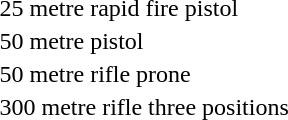<table>
<tr>
<td>25 metre rapid fire pistol <br></td>
<td></td>
<td></td>
<td></td>
</tr>
<tr>
<td>50 metre pistol <br></td>
<td></td>
<td></td>
<td></td>
</tr>
<tr>
<td>50 metre rifle prone <br></td>
<td></td>
<td></td>
<td></td>
</tr>
<tr>
<td>300 metre rifle three positions <br></td>
<td></td>
<td></td>
<td></td>
</tr>
</table>
